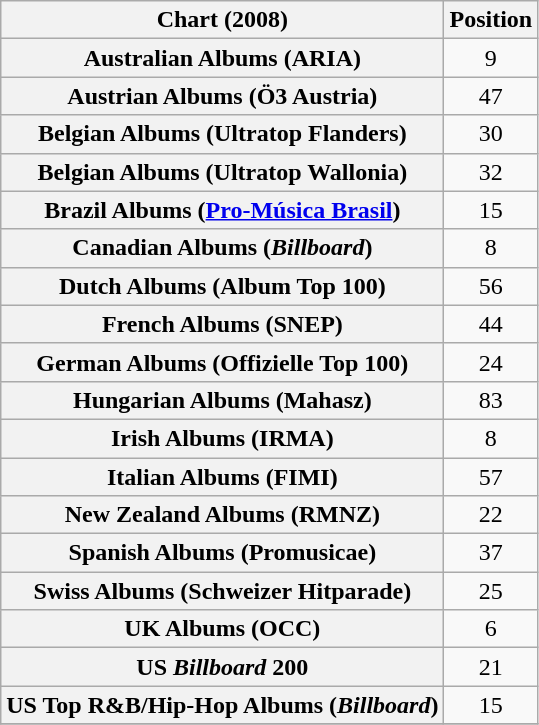<table class="wikitable plainrowheaders sortable" style="text-align:center;">
<tr>
<th scope="col">Chart (2008)</th>
<th scope="col">Position</th>
</tr>
<tr>
<th scope="row">Australian Albums (ARIA)</th>
<td>9</td>
</tr>
<tr>
<th scope="row">Austrian Albums (Ö3 Austria)</th>
<td>47</td>
</tr>
<tr>
<th scope="row">Belgian Albums (Ultratop Flanders)</th>
<td>30</td>
</tr>
<tr>
<th scope="row">Belgian Albums (Ultratop Wallonia)</th>
<td>32</td>
</tr>
<tr>
<th scope="row">Brazil Albums (<a href='#'>Pro-Música Brasil</a>)</th>
<td align="center">15</td>
</tr>
<tr>
<th scope="row">Canadian Albums (<em>Billboard</em>)</th>
<td>8</td>
</tr>
<tr>
<th scope="row">Dutch Albums (Album Top 100)</th>
<td>56</td>
</tr>
<tr>
<th scope="row">French Albums (SNEP)</th>
<td>44</td>
</tr>
<tr>
<th scope="row">German Albums (Offizielle Top 100)</th>
<td>24</td>
</tr>
<tr>
<th scope="row">Hungarian Albums (Mahasz)</th>
<td>83</td>
</tr>
<tr>
<th scope="row">Irish Albums (IRMA)</th>
<td>8</td>
</tr>
<tr>
<th scope="row">Italian Albums (FIMI)</th>
<td>57</td>
</tr>
<tr>
<th scope="row">New Zealand Albums (RMNZ)</th>
<td>22</td>
</tr>
<tr>
<th scope="row">Spanish Albums (Promusicae)</th>
<td>37</td>
</tr>
<tr>
<th scope="row">Swiss Albums (Schweizer Hitparade)</th>
<td>25</td>
</tr>
<tr>
<th scope="row">UK Albums (OCC)</th>
<td>6</td>
</tr>
<tr>
<th scope="row">US <em>Billboard</em> 200</th>
<td>21</td>
</tr>
<tr>
<th scope="row">US Top R&B/Hip-Hop Albums (<em>Billboard</em>)</th>
<td>15</td>
</tr>
<tr>
</tr>
</table>
